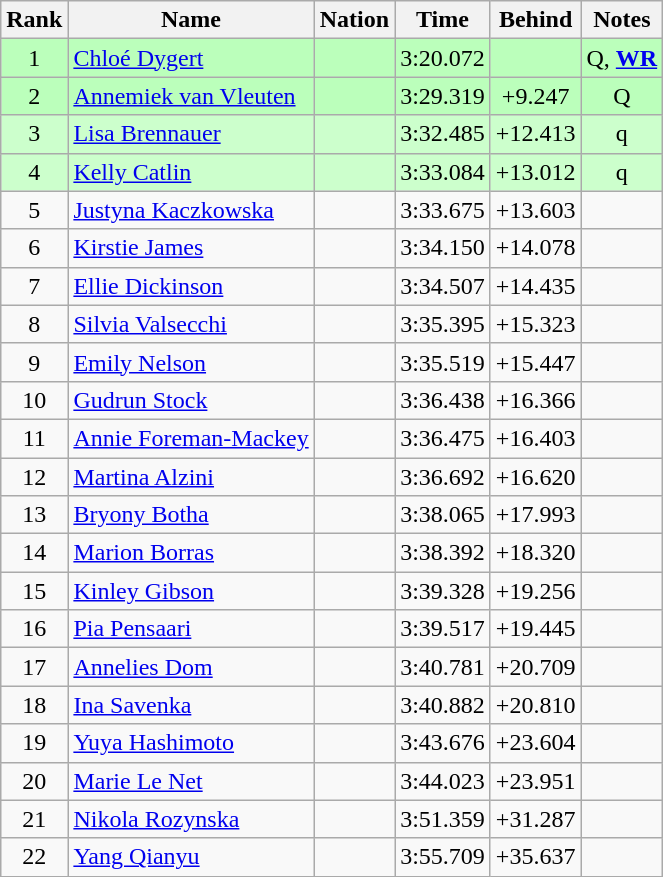<table class="wikitable sortable" style="text-align:center">
<tr>
<th>Rank</th>
<th>Name</th>
<th>Nation</th>
<th>Time</th>
<th>Behind</th>
<th>Notes</th>
</tr>
<tr bgcolor=bbffbb>
<td>1</td>
<td align=left><a href='#'>Chloé Dygert</a></td>
<td align=left></td>
<td>3:20.072</td>
<td></td>
<td>Q, <strong><a href='#'>WR</a></strong></td>
</tr>
<tr bgcolor=bbffbb>
<td>2</td>
<td align=left><a href='#'>Annemiek van Vleuten</a></td>
<td align=left></td>
<td>3:29.319</td>
<td>+9.247</td>
<td>Q</td>
</tr>
<tr bgcolor=ccffcc>
<td>3</td>
<td align=left><a href='#'>Lisa Brennauer</a></td>
<td align=left></td>
<td>3:32.485</td>
<td>+12.413</td>
<td>q</td>
</tr>
<tr bgcolor=ccffcc>
<td>4</td>
<td align=left><a href='#'>Kelly Catlin</a></td>
<td align=left></td>
<td>3:33.084</td>
<td>+13.012</td>
<td>q</td>
</tr>
<tr>
<td>5</td>
<td align=left><a href='#'>Justyna Kaczkowska</a></td>
<td align=left></td>
<td>3:33.675</td>
<td>+13.603</td>
<td></td>
</tr>
<tr>
<td>6</td>
<td align=left><a href='#'>Kirstie James</a></td>
<td align=left></td>
<td>3:34.150</td>
<td>+14.078</td>
<td></td>
</tr>
<tr>
<td>7</td>
<td align=left><a href='#'>Ellie Dickinson</a></td>
<td align=left></td>
<td>3:34.507</td>
<td>+14.435</td>
<td></td>
</tr>
<tr>
<td>8</td>
<td align=left><a href='#'>Silvia Valsecchi</a></td>
<td align=left></td>
<td>3:35.395</td>
<td>+15.323</td>
<td></td>
</tr>
<tr>
<td>9</td>
<td align=left><a href='#'>Emily Nelson</a></td>
<td align=left></td>
<td>3:35.519</td>
<td>+15.447</td>
<td></td>
</tr>
<tr>
<td>10</td>
<td align=left><a href='#'>Gudrun Stock</a></td>
<td align=left></td>
<td>3:36.438</td>
<td>+16.366</td>
<td></td>
</tr>
<tr>
<td>11</td>
<td align=left><a href='#'>Annie Foreman-Mackey</a></td>
<td align=left></td>
<td>3:36.475</td>
<td>+16.403</td>
<td></td>
</tr>
<tr>
<td>12</td>
<td align=left><a href='#'>Martina Alzini</a></td>
<td align=left></td>
<td>3:36.692</td>
<td>+16.620</td>
<td></td>
</tr>
<tr>
<td>13</td>
<td align=left><a href='#'>Bryony Botha</a></td>
<td align=left></td>
<td>3:38.065</td>
<td>+17.993</td>
<td></td>
</tr>
<tr>
<td>14</td>
<td align=left><a href='#'>Marion Borras</a></td>
<td align=left></td>
<td>3:38.392</td>
<td>+18.320</td>
<td></td>
</tr>
<tr>
<td>15</td>
<td align=left><a href='#'>Kinley Gibson</a></td>
<td align=left></td>
<td>3:39.328</td>
<td>+19.256</td>
<td></td>
</tr>
<tr>
<td>16</td>
<td align=left><a href='#'>Pia Pensaari</a></td>
<td align=left></td>
<td>3:39.517</td>
<td>+19.445</td>
<td></td>
</tr>
<tr>
<td>17</td>
<td align=left><a href='#'>Annelies Dom</a></td>
<td align=left></td>
<td>3:40.781</td>
<td>+20.709</td>
<td></td>
</tr>
<tr>
<td>18</td>
<td align=left><a href='#'>Ina Savenka</a></td>
<td align=left></td>
<td>3:40.882</td>
<td>+20.810</td>
<td></td>
</tr>
<tr>
<td>19</td>
<td align=left><a href='#'>Yuya Hashimoto</a></td>
<td align=left></td>
<td>3:43.676</td>
<td>+23.604</td>
<td></td>
</tr>
<tr>
<td>20</td>
<td align=left><a href='#'>Marie Le Net</a></td>
<td align=left></td>
<td>3:44.023</td>
<td>+23.951</td>
<td></td>
</tr>
<tr>
<td>21</td>
<td align=left><a href='#'>Nikola Rozynska</a></td>
<td align=left></td>
<td>3:51.359</td>
<td>+31.287</td>
<td></td>
</tr>
<tr>
<td>22</td>
<td align=left><a href='#'>Yang Qianyu</a></td>
<td align=left></td>
<td>3:55.709</td>
<td>+35.637</td>
<td></td>
</tr>
</table>
